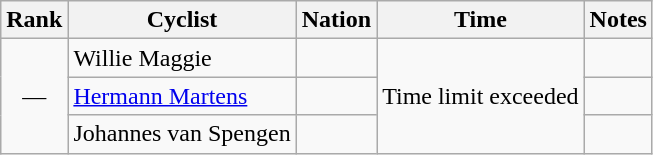<table class="wikitable sortable" style="text-align:center">
<tr>
<th>Rank</th>
<th>Cyclist</th>
<th>Nation</th>
<th>Time</th>
<th>Notes</th>
</tr>
<tr>
<td rowspan=3>—</td>
<td align=left>Willie Maggie</td>
<td align=left></td>
<td rowspan=3>Time limit exceeded</td>
<td></td>
</tr>
<tr>
<td align=left><a href='#'>Hermann Martens</a></td>
<td align=left></td>
<td></td>
</tr>
<tr>
<td align=left>Johannes van Spengen</td>
<td align=left></td>
<td></td>
</tr>
</table>
